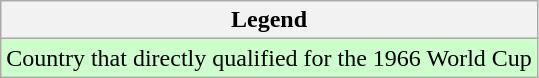<table class="wikitable">
<tr>
<th>Legend</th>
</tr>
<tr bgcolor=#ccffcc>
<td>Country that directly qualified for the 1966 World Cup</td>
</tr>
</table>
